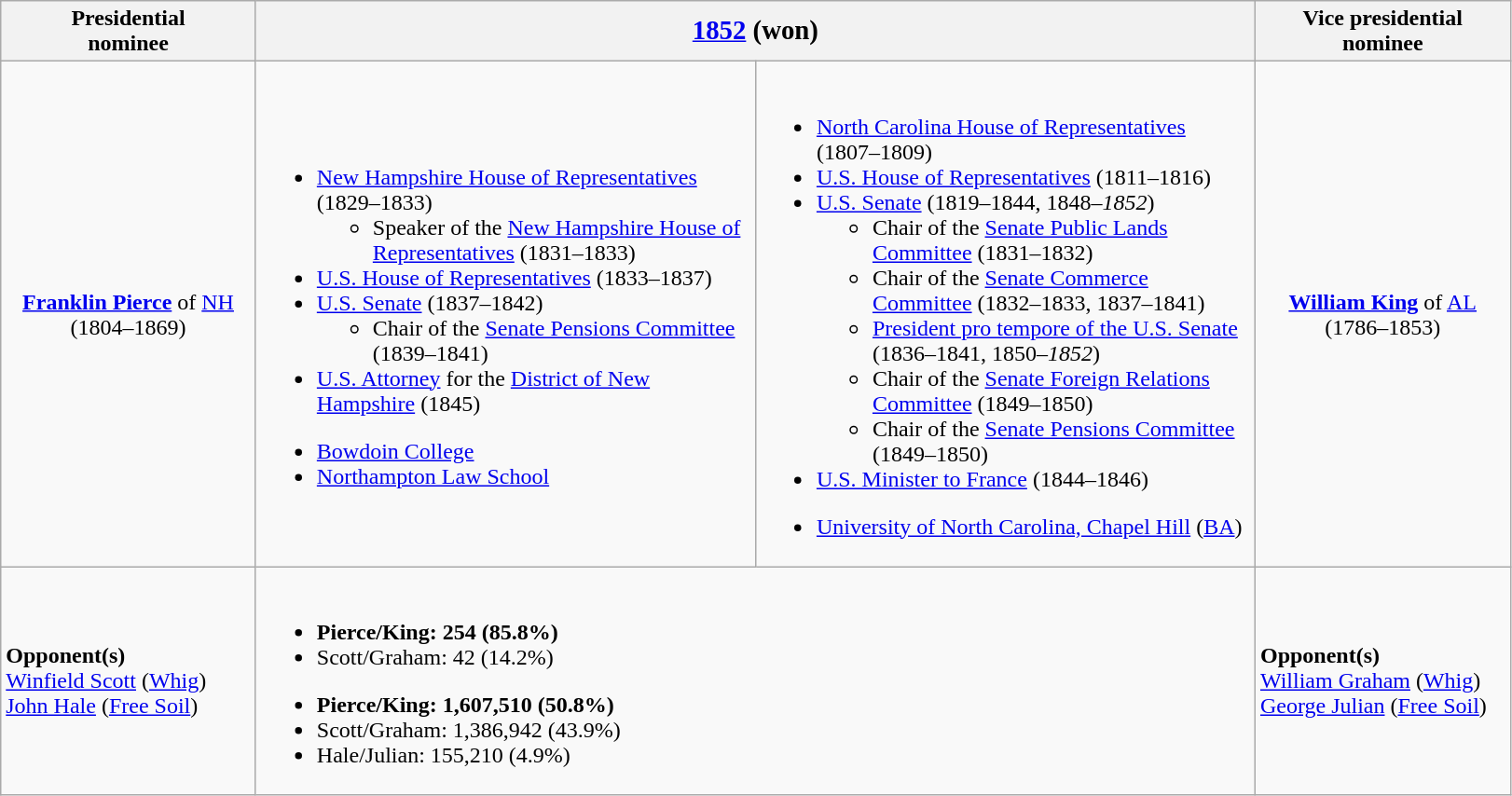<table class="wikitable">
<tr>
<th width=175>Presidential<br>nominee</th>
<th colspan=2><big><a href='#'>1852</a> (won)</big></th>
<th width=175>Vice presidential<br>nominee</th>
</tr>
<tr>
<td style="text-align:center;"><strong><a href='#'>Franklin Pierce</a></strong> of <a href='#'>NH</a><br>(1804–1869)<br></td>
<td width=350><br><ul><li><a href='#'>New Hampshire House of Representatives</a> (1829–1833)<ul><li>Speaker of the <a href='#'>New Hampshire House of Representatives</a> (1831–1833)</li></ul></li><li><a href='#'>U.S. House of Representatives</a> (1833–1837)</li><li><a href='#'>U.S. Senate</a> (1837–1842)<ul><li>Chair of the <a href='#'>Senate Pensions Committee</a> (1839–1841)</li></ul></li><li><a href='#'>U.S. Attorney</a> for the <a href='#'>District of New Hampshire</a> (1845)</li></ul><ul><li><a href='#'>Bowdoin College</a></li><li><a href='#'>Northampton Law School</a></li></ul></td>
<td width=350><br><ul><li><a href='#'>North Carolina House of Representatives</a> (1807–1809)</li><li><a href='#'>U.S. House of Representatives</a> (1811–1816)</li><li><a href='#'>U.S. Senate</a> (1819–1844, 1848–<em>1852</em>)<ul><li>Chair of the <a href='#'>Senate Public Lands Committee</a> (1831–1832)</li><li>Chair of the <a href='#'>Senate Commerce Committee</a> (1832–1833, 1837–1841)</li><li><a href='#'>President pro tempore of the U.S. Senate</a> (1836–1841, 1850–<em>1852</em>)</li><li>Chair of the <a href='#'>Senate Foreign Relations Committee</a> (1849–1850)</li><li>Chair of the <a href='#'>Senate Pensions Committee</a> (1849–1850)</li></ul></li><li><a href='#'>U.S. Minister to France</a> (1844–1846)</li></ul><ul><li><a href='#'>University of North Carolina, Chapel Hill</a> (<a href='#'>BA</a>)</li></ul></td>
<td style="text-align:center;"><strong><a href='#'>William King</a></strong> of <a href='#'>AL</a><br>(1786–1853)<br></td>
</tr>
<tr>
<td><strong>Opponent(s)</strong><br><a href='#'>Winfield Scott</a> (<a href='#'>Whig</a>)<br><a href='#'>John Hale</a> (<a href='#'>Free Soil</a>)</td>
<td colspan=2><br><ul><li><strong>Pierce/King: 254 (85.8%)</strong></li><li>Scott/Graham: 42 (14.2%)</li></ul><ul><li><strong>Pierce/King: 1,607,510 (50.8%)</strong></li><li>Scott/Graham: 1,386,942 (43.9%)</li><li>Hale/Julian: 155,210 (4.9%)</li></ul></td>
<td><strong>Opponent(s)</strong><br><a href='#'>William Graham</a> (<a href='#'>Whig</a>)<br><a href='#'>George Julian</a> (<a href='#'>Free Soil</a>)</td>
</tr>
</table>
